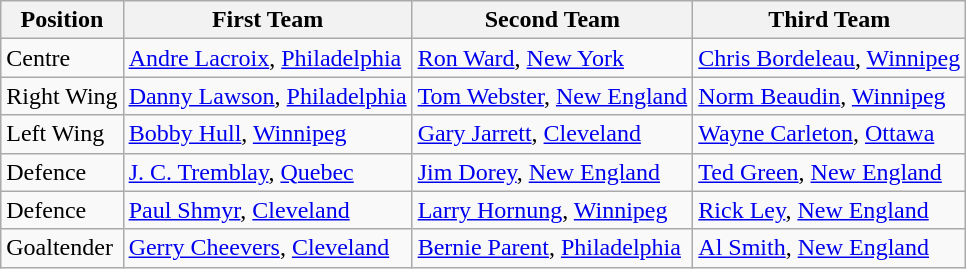<table class="wikitable">
<tr>
<th><strong>Position</strong></th>
<th><strong>First Team</strong></th>
<th><strong>Second Team</strong></th>
<th><strong>Third Team</strong></th>
</tr>
<tr>
<td>Centre</td>
<td><a href='#'>Andre Lacroix</a>, <a href='#'>Philadelphia</a></td>
<td><a href='#'>Ron Ward</a>, <a href='#'>New York</a></td>
<td><a href='#'>Chris Bordeleau</a>, <a href='#'>Winnipeg</a></td>
</tr>
<tr>
<td>Right Wing</td>
<td><a href='#'>Danny Lawson</a>, <a href='#'>Philadelphia</a></td>
<td><a href='#'>Tom Webster</a>, <a href='#'>New England</a></td>
<td><a href='#'>Norm Beaudin</a>, <a href='#'>Winnipeg</a></td>
</tr>
<tr>
<td>Left Wing</td>
<td><a href='#'>Bobby Hull</a>, <a href='#'>Winnipeg</a></td>
<td><a href='#'>Gary Jarrett</a>, <a href='#'>Cleveland</a></td>
<td><a href='#'>Wayne Carleton</a>, <a href='#'>Ottawa</a></td>
</tr>
<tr>
<td>Defence</td>
<td><a href='#'>J. C. Tremblay</a>, <a href='#'>Quebec</a></td>
<td><a href='#'>Jim Dorey</a>, <a href='#'>New England</a></td>
<td><a href='#'>Ted Green</a>, <a href='#'>New England</a></td>
</tr>
<tr>
<td>Defence</td>
<td><a href='#'>Paul Shmyr</a>, <a href='#'>Cleveland</a></td>
<td><a href='#'>Larry Hornung</a>, <a href='#'>Winnipeg</a></td>
<td><a href='#'>Rick Ley</a>, <a href='#'>New England</a></td>
</tr>
<tr>
<td>Goaltender</td>
<td><a href='#'>Gerry Cheevers</a>, <a href='#'>Cleveland</a></td>
<td><a href='#'>Bernie Parent</a>, <a href='#'>Philadelphia</a></td>
<td><a href='#'>Al Smith</a>, <a href='#'>New England</a></td>
</tr>
</table>
